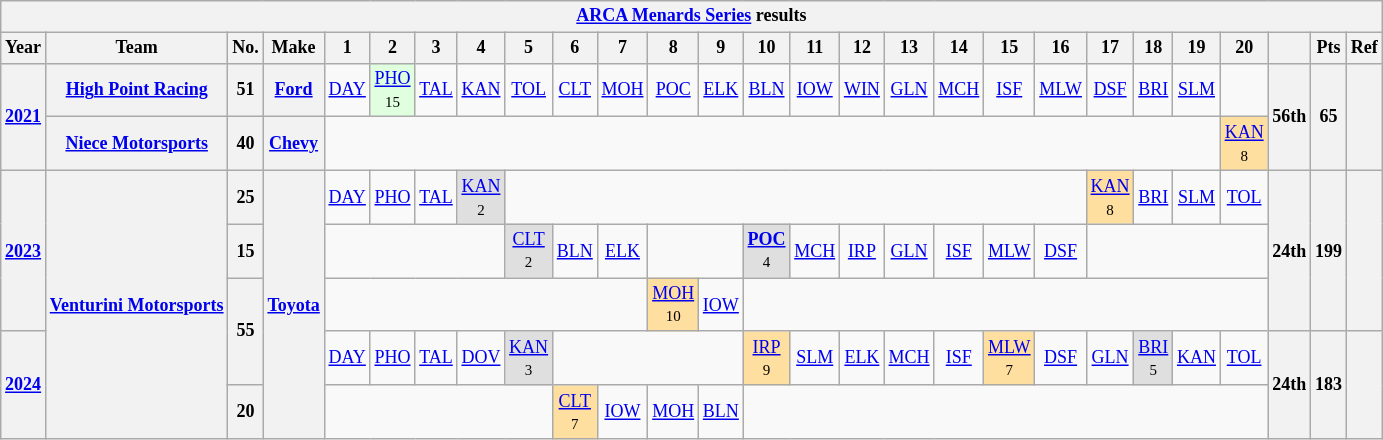<table class="wikitable" style="text-align:center; font-size:75%">
<tr>
<th colspan=27><a href='#'>ARCA Menards Series</a> results</th>
</tr>
<tr>
<th>Year</th>
<th>Team</th>
<th>No.</th>
<th>Make</th>
<th>1</th>
<th>2</th>
<th>3</th>
<th>4</th>
<th>5</th>
<th>6</th>
<th>7</th>
<th>8</th>
<th>9</th>
<th>10</th>
<th>11</th>
<th>12</th>
<th>13</th>
<th>14</th>
<th>15</th>
<th>16</th>
<th>17</th>
<th>18</th>
<th>19</th>
<th>20</th>
<th></th>
<th>Pts</th>
<th>Ref</th>
</tr>
<tr>
<th rowspan=2><a href='#'>2021</a></th>
<th><a href='#'>High Point Racing</a></th>
<th>51</th>
<th><a href='#'>Ford</a></th>
<td><a href='#'>DAY</a></td>
<td style="background:#DFFFDF;"><a href='#'>PHO</a><br><small>15</small></td>
<td><a href='#'>TAL</a></td>
<td><a href='#'>KAN</a></td>
<td><a href='#'>TOL</a></td>
<td><a href='#'>CLT</a></td>
<td><a href='#'>MOH</a></td>
<td><a href='#'>POC</a></td>
<td><a href='#'>ELK</a></td>
<td><a href='#'>BLN</a></td>
<td><a href='#'>IOW</a></td>
<td><a href='#'>WIN</a></td>
<td><a href='#'>GLN</a></td>
<td><a href='#'>MCH</a></td>
<td><a href='#'>ISF</a></td>
<td><a href='#'>MLW</a></td>
<td><a href='#'>DSF</a></td>
<td><a href='#'>BRI</a></td>
<td><a href='#'>SLM</a></td>
<td></td>
<th rowspan=2>56th</th>
<th rowspan=2>65</th>
<th rowspan=2></th>
</tr>
<tr>
<th><a href='#'>Niece Motorsports</a></th>
<th>40</th>
<th><a href='#'>Chevy</a></th>
<td colspan=19></td>
<td style="background:#FFDF9F;"><a href='#'>KAN</a><br><small>8</small></td>
</tr>
<tr>
<th rowspan=3><a href='#'>2023</a></th>
<th rowspan=5><a href='#'>Venturini Motorsports</a></th>
<th>25</th>
<th rowspan=5><a href='#'>Toyota</a></th>
<td><a href='#'>DAY</a></td>
<td><a href='#'>PHO</a></td>
<td><a href='#'>TAL</a></td>
<td style="background:#DFDFDF;"><a href='#'>KAN</a><br><small>2</small></td>
<td colspan=12></td>
<td style="background:#FFDF9F;"><a href='#'>KAN</a><br><small>8</small></td>
<td><a href='#'>BRI</a></td>
<td><a href='#'>SLM</a></td>
<td><a href='#'>TOL</a></td>
<th rowspan=3>24th</th>
<th rowspan=3>199</th>
<th rowspan=3></th>
</tr>
<tr>
<th>15</th>
<td colspan=4></td>
<td style="background:#DFDFDF;"><a href='#'>CLT</a><br><small>2</small></td>
<td><a href='#'>BLN</a></td>
<td><a href='#'>ELK</a></td>
<td colspan=2></td>
<td style="background:#DFDFDF;"><strong><a href='#'>POC</a></strong><br><small>4</small></td>
<td><a href='#'>MCH</a></td>
<td><a href='#'>IRP</a></td>
<td><a href='#'>GLN</a></td>
<td><a href='#'>ISF</a></td>
<td><a href='#'>MLW</a></td>
<td><a href='#'>DSF</a></td>
<td colspan=4></td>
</tr>
<tr>
<th rowspan=2>55</th>
<td colspan=7></td>
<td style="background:#FFDF9F;"><a href='#'>MOH</a><br><small>10</small></td>
<td><a href='#'>IOW</a></td>
<td colspan=11></td>
</tr>
<tr>
<th rowspan=2><a href='#'>2024</a></th>
<td><a href='#'>DAY</a></td>
<td><a href='#'>PHO</a></td>
<td><a href='#'>TAL</a></td>
<td><a href='#'>DOV</a></td>
<td style="background:#DFDFDF;"><a href='#'>KAN</a><br><small>3</small></td>
<td colspan=4></td>
<td style="background:#FFDF9F;"><a href='#'>IRP</a><br><small>9</small></td>
<td><a href='#'>SLM</a></td>
<td><a href='#'>ELK</a></td>
<td><a href='#'>MCH</a></td>
<td><a href='#'>ISF</a></td>
<td style="background:#FFDF9F;"><a href='#'>MLW</a><br><small>7</small></td>
<td><a href='#'>DSF</a></td>
<td><a href='#'>GLN</a></td>
<td style="background:#DFDFDF;"><a href='#'>BRI</a><br><small>5</small></td>
<td><a href='#'>KAN</a></td>
<td><a href='#'>TOL</a></td>
<th rowspan=2>24th</th>
<th rowspan=2>183</th>
<th rowspan=2></th>
</tr>
<tr>
<th>20</th>
<td colspan=5></td>
<td style="background:#FFDF9F;"><a href='#'>CLT</a><br><small>7</small></td>
<td><a href='#'>IOW</a></td>
<td><a href='#'>MOH</a></td>
<td><a href='#'>BLN</a></td>
<td colspan=11></td>
</tr>
</table>
